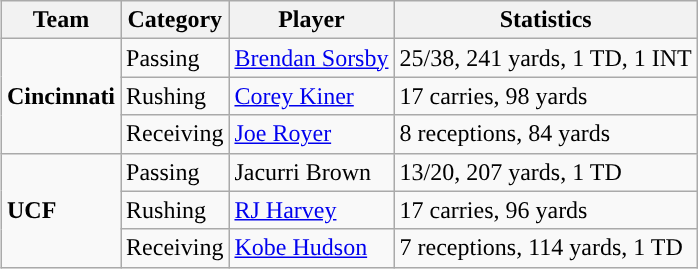<table class="wikitable" style="float: right;">
<tr>
<th>Team</th>
<th>Category</th>
<th>Player</th>
<th>Statistics</th>
</tr>
<tr>
<td rowspan=3><strong>Cincinnati</strong></td>
<td>Passing</td>
<td><a href='#'>Brendan Sorsby</a></td>
<td>25/38, 241 yards, 1 TD, 1 INT</td>
</tr>
<tr>
<td>Rushing</td>
<td><a href='#'>Corey Kiner</a></td>
<td>17 carries, 98 yards</td>
</tr>
<tr>
<td>Receiving</td>
<td><a href='#'>Joe Royer</a></td>
<td>8 receptions, 84 yards</td>
</tr>
<tr>
<td rowspan=3><strong>UCF</strong></td>
<td>Passing</td>
<td>Jacurri Brown</td>
<td>13/20, 207 yards, 1 TD</td>
</tr>
<tr>
<td>Rushing</td>
<td><a href='#'>RJ Harvey</a></td>
<td>17 carries, 96 yards</td>
</tr>
<tr>
<td>Receiving</td>
<td><a href='#'>Kobe Hudson</a></td>
<td>7 receptions, 114 yards, 1 TD</td>
</tr>
</table>
